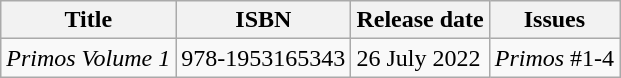<table class="wikitable">
<tr>
<th>Title</th>
<th>ISBN</th>
<th>Release date</th>
<th>Issues</th>
</tr>
<tr>
<td><em>Primos Volume 1</em></td>
<td>978-1953165343</td>
<td>26 July 2022</td>
<td><em>Primos</em> #1-4</td>
</tr>
</table>
